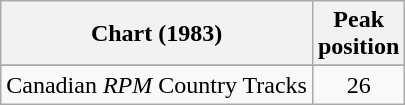<table class="wikitable sortable">
<tr>
<th align="left">Chart (1983)</th>
<th align="center">Peak<br>position</th>
</tr>
<tr>
</tr>
<tr>
<td align="left">Canadian <em>RPM</em> Country Tracks</td>
<td align="center">26</td>
</tr>
</table>
